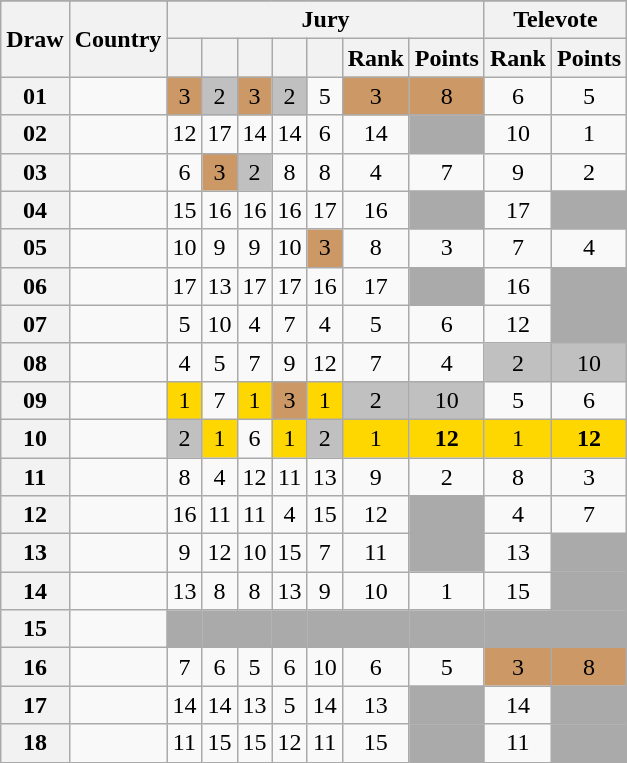<table class="sortable wikitable collapsible plainrowheaders" style="text-align:center;">
<tr>
</tr>
<tr>
<th scope="col" rowspan="2">Draw</th>
<th scope="col" rowspan="2">Country</th>
<th scope="col" colspan="7">Jury</th>
<th scope="col" colspan="2">Televote</th>
</tr>
<tr>
<th scope="col"><small></small></th>
<th scope="col"><small></small></th>
<th scope="col"><small></small></th>
<th scope="col"><small></small></th>
<th scope="col"><small></small></th>
<th scope="col">Rank</th>
<th scope="col">Points</th>
<th scope="col">Rank</th>
<th scope="col">Points</th>
</tr>
<tr>
<th scope="row" style="text-align:center;">01</th>
<td style="text-align:left;"></td>
<td style="background:#CC9966;">3</td>
<td style="background:silver;">2</td>
<td style="background:#CC9966;">3</td>
<td style="background:silver;">2</td>
<td>5</td>
<td style="background:#CC9966;">3</td>
<td style="background:#CC9966;">8</td>
<td>6</td>
<td>5</td>
</tr>
<tr>
<th scope="row" style="text-align:center;">02</th>
<td style="text-align:left;"></td>
<td>12</td>
<td>17</td>
<td>14</td>
<td>14</td>
<td>6</td>
<td>14</td>
<td style="background:#AAAAAA;"></td>
<td>10</td>
<td>1</td>
</tr>
<tr>
<th scope="row" style="text-align:center;">03</th>
<td style="text-align:left;"></td>
<td>6</td>
<td style="background:#CC9966;">3</td>
<td style="background:silver;">2</td>
<td>8</td>
<td>8</td>
<td>4</td>
<td>7</td>
<td>9</td>
<td>2</td>
</tr>
<tr>
<th scope="row" style="text-align:center;">04</th>
<td style="text-align:left;"></td>
<td>15</td>
<td>16</td>
<td>16</td>
<td>16</td>
<td>17</td>
<td>16</td>
<td style="background:#AAAAAA;"></td>
<td>17</td>
<td style="background:#AAAAAA;"></td>
</tr>
<tr>
<th scope="row" style="text-align:center;">05</th>
<td style="text-align:left;"></td>
<td>10</td>
<td>9</td>
<td>9</td>
<td>10</td>
<td style="background:#CC9966;">3</td>
<td>8</td>
<td>3</td>
<td>7</td>
<td>4</td>
</tr>
<tr>
<th scope="row" style="text-align:center;">06</th>
<td style="text-align:left;"></td>
<td>17</td>
<td>13</td>
<td>17</td>
<td>17</td>
<td>16</td>
<td>17</td>
<td style="background:#AAAAAA;"></td>
<td>16</td>
<td style="background:#AAAAAA;"></td>
</tr>
<tr>
<th scope="row" style="text-align:center;">07</th>
<td style="text-align:left;"></td>
<td>5</td>
<td>10</td>
<td>4</td>
<td>7</td>
<td>4</td>
<td>5</td>
<td>6</td>
<td>12</td>
<td style="background:#AAAAAA;"></td>
</tr>
<tr>
<th scope="row" style="text-align:center;">08</th>
<td style="text-align:left;"></td>
<td>4</td>
<td>5</td>
<td>7</td>
<td>9</td>
<td>12</td>
<td>7</td>
<td>4</td>
<td style="background:silver;">2</td>
<td style="background:silver;">10</td>
</tr>
<tr>
<th scope="row" style="text-align:center;">09</th>
<td style="text-align:left;"></td>
<td style="background:gold;">1</td>
<td>7</td>
<td style="background:gold;">1</td>
<td style="background:#CC9966;">3</td>
<td style="background:gold;">1</td>
<td style="background:silver;">2</td>
<td style="background:silver;">10</td>
<td>5</td>
<td>6</td>
</tr>
<tr>
<th scope="row" style="text-align:center;">10</th>
<td style="text-align:left;"></td>
<td style="background:silver;">2</td>
<td style="background:gold;">1</td>
<td>6</td>
<td style="background:gold;">1</td>
<td style="background:silver;">2</td>
<td style="background:gold;">1</td>
<td style="background:gold;"><strong>12</strong></td>
<td style="background:gold;">1</td>
<td style="background:gold;"><strong>12</strong></td>
</tr>
<tr>
<th scope="row" style="text-align:center;">11</th>
<td style="text-align:left;"></td>
<td>8</td>
<td>4</td>
<td>12</td>
<td>11</td>
<td>13</td>
<td>9</td>
<td>2</td>
<td>8</td>
<td>3</td>
</tr>
<tr>
<th scope="row" style="text-align:center;">12</th>
<td style="text-align:left;"></td>
<td>16</td>
<td>11</td>
<td>11</td>
<td>4</td>
<td>15</td>
<td>12</td>
<td style="background:#AAAAAA;"></td>
<td>4</td>
<td>7</td>
</tr>
<tr>
<th scope="row" style="text-align:center;">13</th>
<td style="text-align:left;"></td>
<td>9</td>
<td>12</td>
<td>10</td>
<td>15</td>
<td>7</td>
<td>11</td>
<td style="background:#AAAAAA;"></td>
<td>13</td>
<td style="background:#AAAAAA;"></td>
</tr>
<tr>
<th scope="row" style="text-align:center;">14</th>
<td style="text-align:left;"></td>
<td>13</td>
<td>8</td>
<td>8</td>
<td>13</td>
<td>9</td>
<td>10</td>
<td>1</td>
<td>15</td>
<td style="background:#AAAAAA;"></td>
</tr>
<tr class="sortbottom">
<th scope="row" style="text-align:center;">15</th>
<td style="text-align:left;"></td>
<td style="background:#AAAAAA;"></td>
<td style="background:#AAAAAA;"></td>
<td style="background:#AAAAAA;"></td>
<td style="background:#AAAAAA;"></td>
<td style="background:#AAAAAA;"></td>
<td style="background:#AAAAAA;"></td>
<td style="background:#AAAAAA;"></td>
<td style="background:#AAAAAA;"></td>
<td style="background:#AAAAAA;"></td>
</tr>
<tr>
<th scope="row" style="text-align:center;">16</th>
<td style="text-align:left;"></td>
<td>7</td>
<td>6</td>
<td>5</td>
<td>6</td>
<td>10</td>
<td>6</td>
<td>5</td>
<td style="background:#CC9966;">3</td>
<td style="background:#CC9966;">8</td>
</tr>
<tr>
<th scope="row" style="text-align:center;">17</th>
<td style="text-align:left;"></td>
<td>14</td>
<td>14</td>
<td>13</td>
<td>5</td>
<td>14</td>
<td>13</td>
<td style="background:#AAAAAA;"></td>
<td>14</td>
<td style="background:#AAAAAA;"></td>
</tr>
<tr>
<th scope="row" style="text-align:center;">18</th>
<td style="text-align:left;"></td>
<td>11</td>
<td>15</td>
<td>15</td>
<td>12</td>
<td>11</td>
<td>15</td>
<td style="background:#AAAAAA;"></td>
<td>11</td>
<td style="background:#AAAAAA;"></td>
</tr>
</table>
